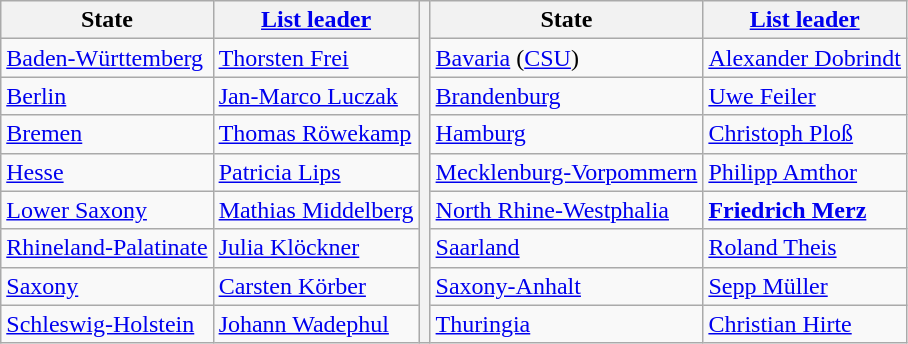<table class="wikitable">
<tr>
<th>State</th>
<th><a href='#'>List leader</a></th>
<th rowspan="9"></th>
<th>State</th>
<th><a href='#'>List leader</a></th>
</tr>
<tr>
<td><a href='#'>Baden-Württemberg</a></td>
<td><a href='#'>Thorsten Frei</a></td>
<td><a href='#'>Bavaria</a> (<a href='#'>CSU</a>)</td>
<td><a href='#'>Alexander Dobrindt</a></td>
</tr>
<tr>
<td><a href='#'>Berlin</a></td>
<td><a href='#'>Jan-Marco Luczak</a></td>
<td><a href='#'>Brandenburg</a></td>
<td><a href='#'>Uwe Feiler</a></td>
</tr>
<tr>
<td><a href='#'>Bremen</a></td>
<td><a href='#'>Thomas Röwekamp</a></td>
<td><a href='#'>Hamburg</a></td>
<td><a href='#'>Christoph Ploß</a></td>
</tr>
<tr>
<td><a href='#'>Hesse</a></td>
<td><a href='#'>Patricia Lips</a></td>
<td><a href='#'>Mecklenburg-Vorpommern</a></td>
<td><a href='#'>Philipp Amthor</a></td>
</tr>
<tr>
<td><a href='#'>Lower Saxony</a></td>
<td><a href='#'>Mathias Middelberg</a></td>
<td><a href='#'>North Rhine-Westphalia</a></td>
<td><strong><a href='#'>Friedrich Merz</a></strong></td>
</tr>
<tr>
<td><a href='#'>Rhineland-Palatinate</a></td>
<td><a href='#'>Julia Klöckner</a></td>
<td><a href='#'>Saarland</a></td>
<td><a href='#'>Roland Theis</a></td>
</tr>
<tr>
<td><a href='#'>Saxony</a></td>
<td><a href='#'>Carsten Körber</a></td>
<td><a href='#'>Saxony-Anhalt</a></td>
<td><a href='#'>Sepp Müller</a></td>
</tr>
<tr>
<td><a href='#'>Schleswig-Holstein</a></td>
<td><a href='#'>Johann Wadephul</a></td>
<td><a href='#'>Thuringia</a></td>
<td><a href='#'>Christian Hirte</a></td>
</tr>
</table>
